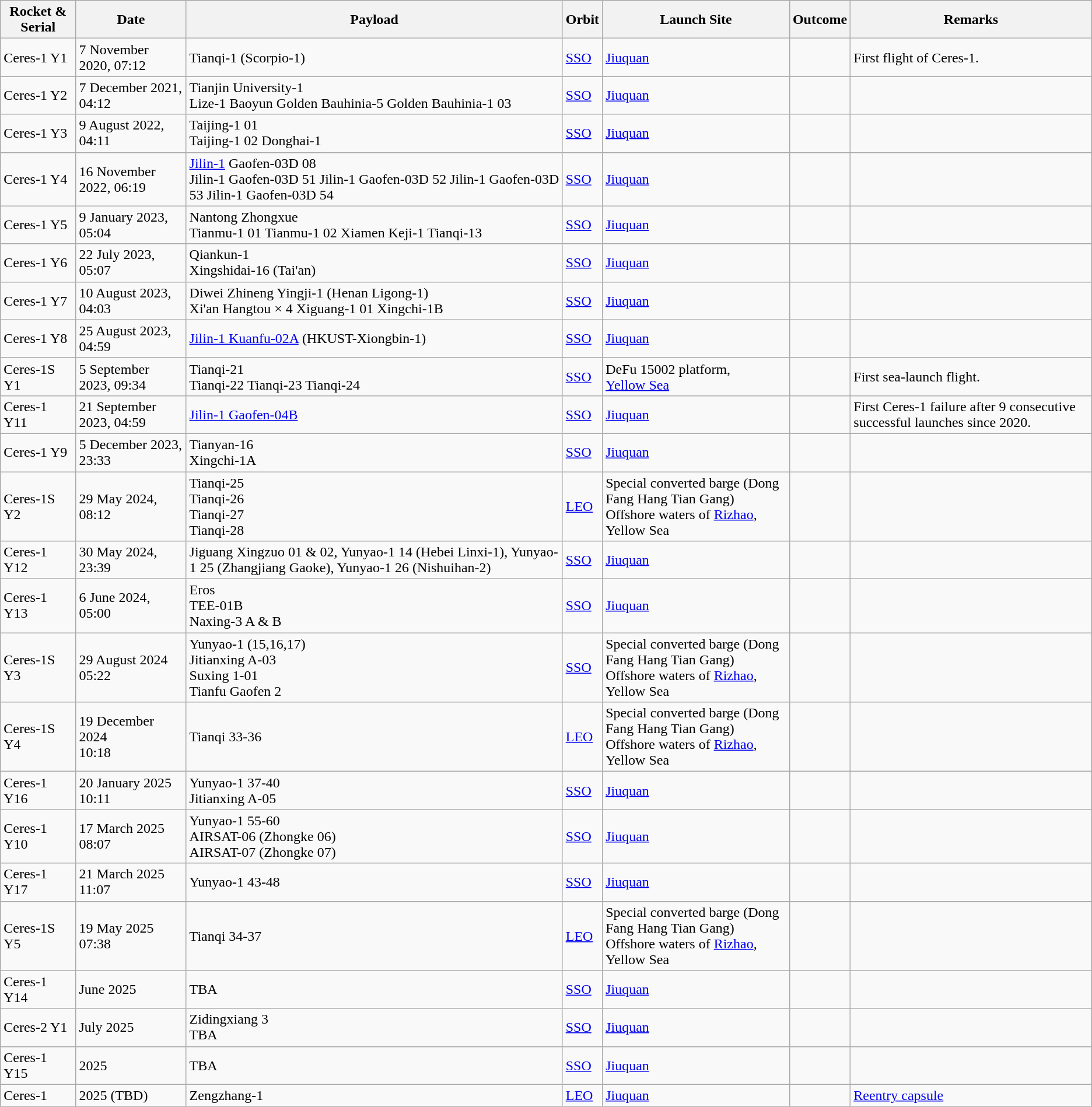<table class="wikitable">
<tr>
<th>Rocket & Serial</th>
<th>Date</th>
<th>Payload</th>
<th>Orbit</th>
<th>Launch Site</th>
<th>Outcome</th>
<th>Remarks</th>
</tr>
<tr>
<td>Ceres-1 Y1</td>
<td>7 November 2020, 07:12</td>
<td>Tianqi-1 (Scorpio-1)</td>
<td><a href='#'>SSO</a></td>
<td><a href='#'>Jiuquan</a></td>
<td></td>
<td>First flight of Ceres-1.</td>
</tr>
<tr>
<td>Ceres-1 Y2</td>
<td>7 December 2021, 04:12</td>
<td>Tianjin University-1<br>Lize-1
Baoyun
Golden Bauhinia-5
Golden Bauhinia-1 03</td>
<td><a href='#'>SSO</a></td>
<td><a href='#'>Jiuquan</a></td>
<td></td>
<td></td>
</tr>
<tr>
<td>Ceres-1 Y3</td>
<td>9 August 2022, 04:11</td>
<td>Taijing-1 01<br>Taijing-1 02
Donghai-1</td>
<td><a href='#'>SSO</a></td>
<td><a href='#'>Jiuquan</a></td>
<td></td>
<td></td>
</tr>
<tr>
<td>Ceres-1 Y4</td>
<td>16 November 2022, 06:19</td>
<td><a href='#'>Jilin-1</a> Gaofen-03D 08<br>Jilin-1 Gaofen-03D 51
Jilin-1 Gaofen-03D 52
Jilin-1 Gaofen-03D 53
Jilin-1 Gaofen-03D 54</td>
<td><a href='#'>SSO</a></td>
<td><a href='#'>Jiuquan</a></td>
<td></td>
<td></td>
</tr>
<tr>
<td>Ceres-1 Y5</td>
<td>9 January 2023, 05:04</td>
<td>Nantong Zhongxue<br>Tianmu-1 01
Tianmu-1 02
Xiamen Keji-1
Tianqi-13</td>
<td><a href='#'>SSO</a></td>
<td><a href='#'>Jiuquan</a></td>
<td></td>
<td></td>
</tr>
<tr>
<td>Ceres-1 Y6</td>
<td>22 July 2023, 05:07</td>
<td>Qiankun-1<br>Xingshidai-16 (Tai'an)</td>
<td><a href='#'>SSO</a></td>
<td><a href='#'>Jiuquan</a></td>
<td></td>
<td></td>
</tr>
<tr>
<td>Ceres-1 Y7</td>
<td>10 August 2023, 04:03</td>
<td>Diwei Zhineng Yingji-1 (Henan Ligong-1)<br>Xi'an Hangtou × 4
Xiguang-1 01
Xingchi-1B</td>
<td><a href='#'>SSO</a></td>
<td><a href='#'>Jiuquan</a></td>
<td></td>
<td></td>
</tr>
<tr>
<td>Ceres-1 Y8</td>
<td>25 August 2023, 04:59</td>
<td><a href='#'>Jilin-1 Kuanfu-02A</a> (HKUST-Xiongbin-1)</td>
<td><a href='#'>SSO</a></td>
<td><a href='#'>Jiuquan</a></td>
<td></td>
<td></td>
</tr>
<tr>
<td>Ceres-1S Y1</td>
<td>5 September 2023, 09:34</td>
<td>Tianqi-21<br>Tianqi-22
Tianqi-23
Tianqi-24</td>
<td><a href='#'>SSO</a></td>
<td>DeFu 15002 platform,<br><a href='#'>Yellow Sea</a></td>
<td></td>
<td>First sea-launch flight.</td>
</tr>
<tr>
<td>Ceres-1 Y11</td>
<td>21 September 2023, 04:59</td>
<td><a href='#'>Jilin-1 Gaofen-04B</a></td>
<td><a href='#'>SSO</a></td>
<td><a href='#'>Jiuquan</a></td>
<td></td>
<td>First Ceres-1 failure after 9 consecutive successful launches since 2020.</td>
</tr>
<tr>
<td>Ceres-1 Y9</td>
<td>5 December 2023, 23:33</td>
<td>Tianyan-16<br>Xingchi-1A</td>
<td><a href='#'>SSO</a></td>
<td><a href='#'>Jiuquan</a></td>
<td></td>
<td></td>
</tr>
<tr>
<td>Ceres-1S Y2</td>
<td>29 May 2024, 08:12</td>
<td>Tianqi-25<br>Tianqi-26<br>Tianqi-27<br>Tianqi-28</td>
<td><a href='#'>LEO</a></td>
<td>Special converted barge (Dong Fang Hang Tian Gang)<br>Offshore waters of <a href='#'>Rizhao</a>, Yellow Sea</td>
<td></td>
<td></td>
</tr>
<tr>
<td>Ceres-1 Y12</td>
<td>30 May 2024, 23:39</td>
<td>Jiguang Xingzuo 01 & 02, Yunyao-1 14 (Hebei Linxi-1), Yunyao-1 25 (Zhangjiang Gaoke), Yunyao-1 26 (Nishuihan-2)</td>
<td><a href='#'>SSO</a></td>
<td><a href='#'>Jiuquan</a></td>
<td></td>
<td></td>
</tr>
<tr>
<td>Ceres-1 Y13</td>
<td>6 June 2024, 05:00</td>
<td>Eros<br>TEE-01B<br>Naxing-3 A & B</td>
<td><a href='#'>SSO</a></td>
<td><a href='#'>Jiuquan</a></td>
<td></td>
<td></td>
</tr>
<tr>
<td>Ceres-1S Y3</td>
<td>29 August 2024<br>05:22</td>
<td>Yunyao-1 (15,16,17)<br>Jitianxing A-03<br>Suxing 1-01<br>Tianfu Gaofen 2</td>
<td><a href='#'>SSO</a></td>
<td>Special converted barge (Dong Fang Hang Tian Gang)<br>Offshore waters of <a href='#'>Rizhao</a>, Yellow Sea</td>
<td></td>
<td></td>
</tr>
<tr>
<td>Ceres-1S Y4</td>
<td>19 December 2024<br>10:18</td>
<td>Tianqi 33-36</td>
<td><a href='#'>LEO</a></td>
<td>Special converted barge (Dong Fang Hang Tian Gang)<br>Offshore waters of <a href='#'>Rizhao</a>, Yellow Sea</td>
<td></td>
<td></td>
</tr>
<tr>
<td>Ceres-1 Y16</td>
<td>20 January 2025<br>10:11</td>
<td>Yunyao-1 37-40<br>Jitianxing A-05</td>
<td><a href='#'>SSO</a></td>
<td><a href='#'>Jiuquan</a></td>
<td></td>
<td></td>
</tr>
<tr>
<td>Ceres-1 Y10</td>
<td>17 March 2025<br>08:07</td>
<td>Yunyao-1 55-60<br>AIRSAT-06 (Zhongke 06)<br>AIRSAT-07 (Zhongke 07)</td>
<td><a href='#'>SSO</a></td>
<td><a href='#'>Jiuquan</a></td>
<td></td>
<td></td>
</tr>
<tr>
<td>Ceres-1 Y17</td>
<td>21 March 2025<br>11:07</td>
<td>Yunyao-1 43-48</td>
<td><a href='#'>SSO</a></td>
<td><a href='#'>Jiuquan</a></td>
<td></td>
<td></td>
</tr>
<tr>
<td>Ceres-1S Y5</td>
<td>19 May 2025<br>07:38</td>
<td>Tianqi 34-37</td>
<td><a href='#'>LEO</a></td>
<td>Special converted barge (Dong Fang Hang Tian Gang)<br>Offshore waters of <a href='#'>Rizhao</a>, Yellow Sea</td>
<td></td>
<td></td>
</tr>
<tr>
<td>Ceres-1 Y14</td>
<td>June 2025</td>
<td>TBA</td>
<td><a href='#'>SSO</a></td>
<td><a href='#'>Jiuquan</a></td>
<td></td>
<td></td>
</tr>
<tr>
<td>Ceres-2 Y1</td>
<td>July 2025</td>
<td>Zidingxiang 3<br>TBA</td>
<td><a href='#'>SSO</a></td>
<td><a href='#'>Jiuquan</a></td>
<td></td>
<td></td>
</tr>
<tr>
<td>Ceres-1 Y15</td>
<td>2025</td>
<td>TBA</td>
<td><a href='#'>SSO</a></td>
<td><a href='#'>Jiuquan</a></td>
<td></td>
<td></td>
</tr>
<tr>
<td>Ceres-1</td>
<td>2025 (TBD)</td>
<td>Zengzhang-1</td>
<td><a href='#'>LEO</a></td>
<td><a href='#'>Jiuquan</a></td>
<td></td>
<td><a href='#'>Reentry capsule</a></td>
</tr>
</table>
